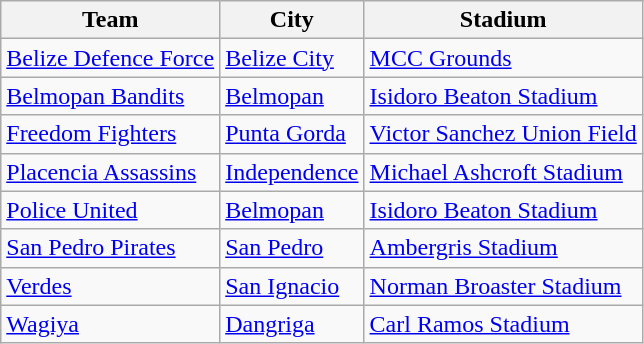<table class="wikitable">
<tr>
<th>Team</th>
<th>City</th>
<th>Stadium</th>
</tr>
<tr>
<td><a href='#'>Belize Defence Force</a></td>
<td><a href='#'>Belize City</a></td>
<td><a href='#'>MCC Grounds</a></td>
</tr>
<tr>
<td><a href='#'>Belmopan Bandits</a></td>
<td><a href='#'>Belmopan</a></td>
<td><a href='#'>Isidoro Beaton Stadium</a></td>
</tr>
<tr>
<td><a href='#'>Freedom Fighters</a></td>
<td><a href='#'>Punta Gorda</a></td>
<td><a href='#'>Victor Sanchez Union Field</a></td>
</tr>
<tr>
<td><a href='#'>Placencia Assassins</a></td>
<td><a href='#'>Independence</a></td>
<td><a href='#'>Michael Ashcroft Stadium</a></td>
</tr>
<tr>
<td><a href='#'>Police United</a></td>
<td><a href='#'>Belmopan</a></td>
<td><a href='#'>Isidoro Beaton Stadium</a></td>
</tr>
<tr>
<td><a href='#'>San Pedro Pirates</a></td>
<td><a href='#'>San Pedro</a></td>
<td><a href='#'>Ambergris Stadium</a></td>
</tr>
<tr>
<td><a href='#'>Verdes</a></td>
<td><a href='#'>San Ignacio</a></td>
<td><a href='#'>Norman Broaster Stadium</a></td>
</tr>
<tr>
<td><a href='#'>Wagiya</a></td>
<td><a href='#'>Dangriga</a></td>
<td><a href='#'>Carl Ramos Stadium</a></td>
</tr>
</table>
